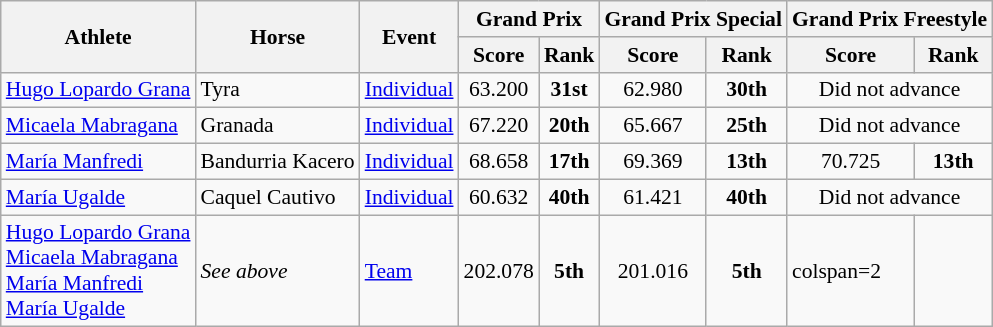<table class=wikitable style="font-size:90%">
<tr>
<th rowspan="2">Athlete</th>
<th rowspan="2">Horse</th>
<th rowspan="2">Event</th>
<th colspan="2">Grand Prix</th>
<th colspan="2">Grand Prix Special</th>
<th colspan="2">Grand Prix Freestyle</th>
</tr>
<tr>
<th>Score</th>
<th>Rank</th>
<th>Score</th>
<th>Rank</th>
<th>Score</th>
<th>Rank</th>
</tr>
<tr>
<td><a href='#'>Hugo Lopardo Grana</a></td>
<td>Tyra</td>
<td><a href='#'>Individual</a></td>
<td align="center">63.200</td>
<td align="center"><strong>31st</strong></td>
<td align="center">62.980</td>
<td align="center"><strong>30th</strong></td>
<td align="center" colspan=4>Did not advance</td>
</tr>
<tr>
<td><a href='#'>Micaela Mabragana</a></td>
<td>Granada</td>
<td><a href='#'>Individual</a></td>
<td align="center">67.220</td>
<td align="center"><strong>20th</strong></td>
<td align="center">65.667</td>
<td align="center"><strong>25th</strong></td>
<td align="center" colspan=4>Did not advance</td>
</tr>
<tr>
<td><a href='#'>María Manfredi</a></td>
<td>Bandurria Kacero</td>
<td><a href='#'>Individual</a></td>
<td align="center">68.658</td>
<td align="center"><strong>17th</strong></td>
<td align="center">69.369</td>
<td align="center"><strong>13th</strong></td>
<td align="center">70.725</td>
<td align="center"><strong>13th</strong></td>
</tr>
<tr>
<td><a href='#'>María Ugalde</a></td>
<td>Caquel Cautivo</td>
<td><a href='#'>Individual</a></td>
<td align="center">60.632</td>
<td align="center"><strong>40th</strong></td>
<td align="center">61.421</td>
<td align="center"><strong>40th</strong></td>
<td align="center" colspan=4>Did not advance</td>
</tr>
<tr>
<td><a href='#'>Hugo Lopardo Grana</a><br><a href='#'>Micaela Mabragana</a><br><a href='#'>María Manfredi</a><br><a href='#'>María Ugalde</a></td>
<td><em>See above</em></td>
<td><a href='#'>Team</a></td>
<td align="center">202.078</td>
<td align="center"><strong>5th</strong></td>
<td align="center">201.016</td>
<td align="center"><strong>5th</strong></td>
<td>colspan=2 </td>
</tr>
</table>
